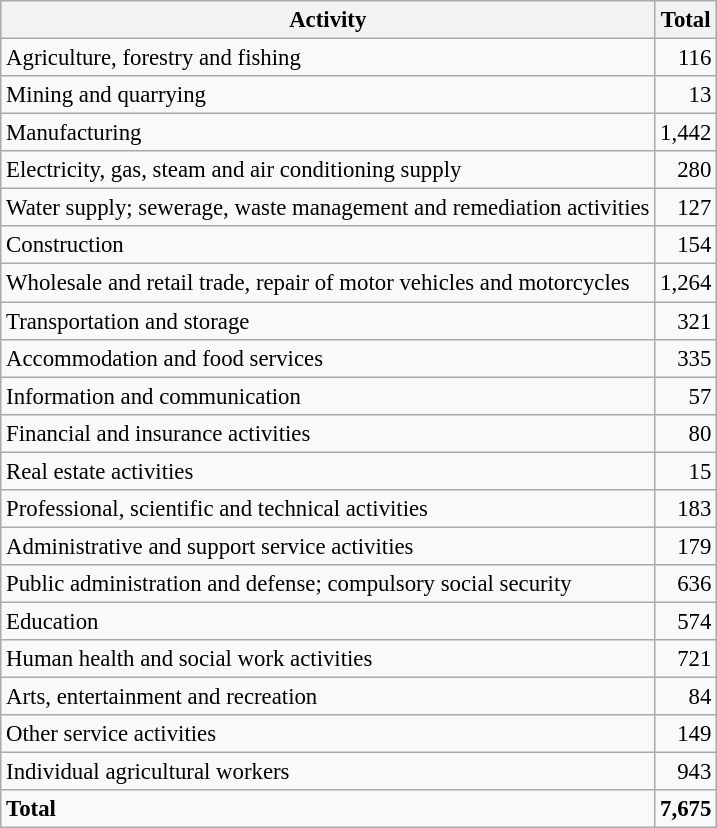<table class="wikitable sortable" style="font-size:95%;">
<tr>
<th>Activity</th>
<th>Total</th>
</tr>
<tr>
<td>Agriculture, forestry and fishing</td>
<td align="right">116</td>
</tr>
<tr>
<td>Mining and quarrying</td>
<td align="right">13</td>
</tr>
<tr>
<td>Manufacturing</td>
<td align="right">1,442</td>
</tr>
<tr>
<td>Electricity, gas, steam and air conditioning supply</td>
<td align="right">280</td>
</tr>
<tr>
<td>Water supply; sewerage, waste management and remediation activities</td>
<td align="right">127</td>
</tr>
<tr>
<td>Construction</td>
<td align="right">154</td>
</tr>
<tr>
<td>Wholesale and retail trade, repair of motor vehicles and motorcycles</td>
<td align="right">1,264</td>
</tr>
<tr>
<td>Transportation and storage</td>
<td align="right">321</td>
</tr>
<tr>
<td>Accommodation and food services</td>
<td align="right">335</td>
</tr>
<tr>
<td>Information and communication</td>
<td align="right">57</td>
</tr>
<tr>
<td>Financial and insurance activities</td>
<td align="right">80</td>
</tr>
<tr>
<td>Real estate activities</td>
<td align="right">15</td>
</tr>
<tr>
<td>Professional, scientific and technical activities</td>
<td align="right">183</td>
</tr>
<tr>
<td>Administrative and support service activities</td>
<td align="right">179</td>
</tr>
<tr>
<td>Public administration and defense; compulsory social security</td>
<td align="right">636</td>
</tr>
<tr>
<td>Education</td>
<td align="right">574</td>
</tr>
<tr>
<td>Human health and social work activities</td>
<td align="right">721</td>
</tr>
<tr>
<td>Arts, entertainment and recreation</td>
<td align="right">84</td>
</tr>
<tr>
<td>Other service activities</td>
<td align="right">149</td>
</tr>
<tr>
<td>Individual agricultural workers</td>
<td align="right">943</td>
</tr>
<tr class="sortbottom">
<td><strong>Total</strong></td>
<td align="right"><strong>7,675</strong></td>
</tr>
</table>
